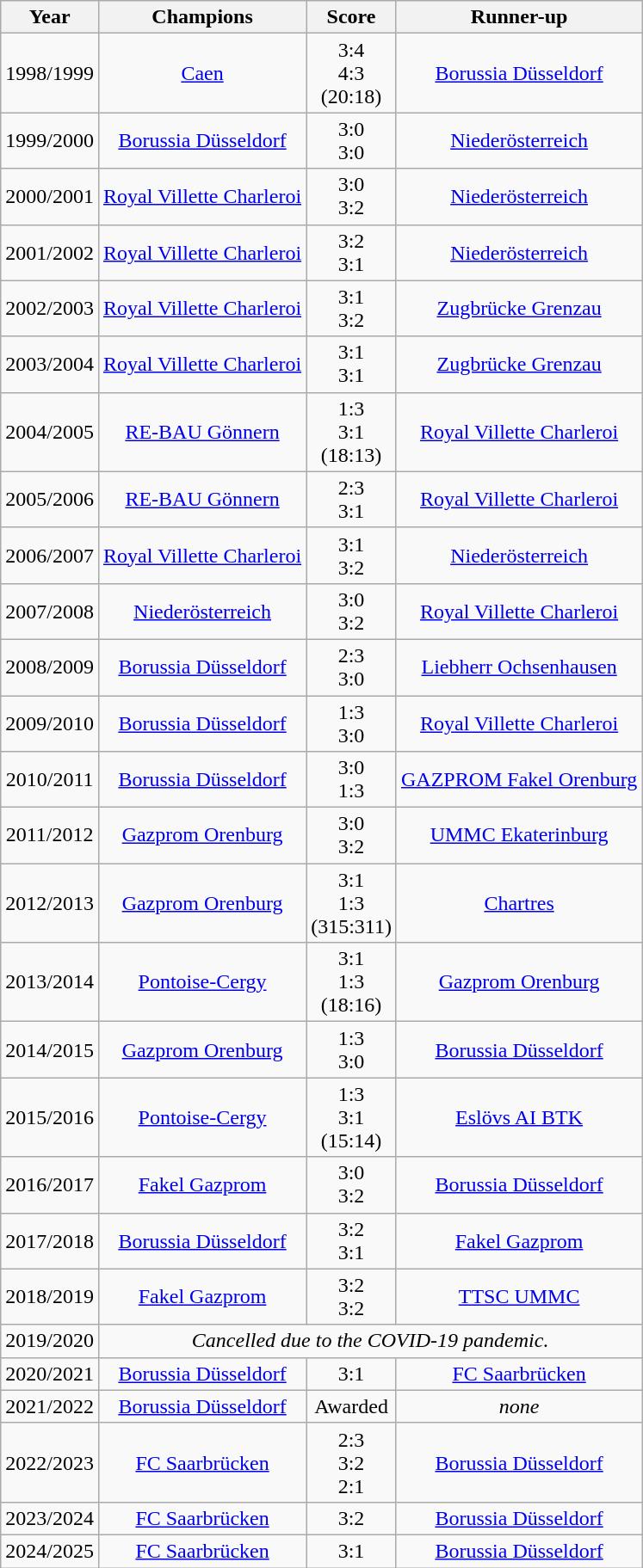<table class="wikitable" style="text-align: center;">
<tr>
<th>Year</th>
<th>Champions</th>
<th>Score</th>
<th>Runner-up</th>
</tr>
<tr>
<td>1998/1999</td>
<td> <a href='#'>Caen</a></td>
<td>3:4 <br> 4:3 <br> (20:18)</td>
<td> <a href='#'>Borussia Düsseldorf</a></td>
</tr>
<tr>
<td>1999/2000</td>
<td> <a href='#'>Borussia Düsseldorf</a></td>
<td>3:0 <br> 3:0</td>
<td> <a href='#'>Niederösterreich</a></td>
</tr>
<tr>
<td>2000/2001</td>
<td> <a href='#'>Royal Villette Charleroi</a></td>
<td>3:0 <br> 3:2</td>
<td> <a href='#'>Niederösterreich</a></td>
</tr>
<tr>
<td>2001/2002</td>
<td> <a href='#'>Royal Villette Charleroi</a></td>
<td>3:2 <br> 3:1</td>
<td> <a href='#'>Niederösterreich</a></td>
</tr>
<tr>
<td>2002/2003</td>
<td> <a href='#'>Royal Villette Charleroi</a></td>
<td>3:1 <br> 3:2</td>
<td> <a href='#'>Zugbrücke Grenzau</a></td>
</tr>
<tr>
<td>2003/2004</td>
<td> <a href='#'>Royal Villette Charleroi</a></td>
<td>3:1 <br> 3:1</td>
<td> <a href='#'>Zugbrücke Grenzau</a></td>
</tr>
<tr>
<td>2004/2005</td>
<td> <a href='#'>RE-BAU Gönnern</a></td>
<td>1:3 <br> 3:1 <br> (18:13)</td>
<td> <a href='#'>Royal Villette Charleroi</a></td>
</tr>
<tr>
<td>2005/2006</td>
<td> <a href='#'>RE-BAU Gönnern</a></td>
<td>2:3 <br> 3:1</td>
<td> <a href='#'>Royal Villette Charleroi</a></td>
</tr>
<tr>
<td>2006/2007</td>
<td> <a href='#'>Royal Villette Charleroi</a></td>
<td>3:1 <br> 3:2</td>
<td> <a href='#'>Niederösterreich</a></td>
</tr>
<tr>
<td>2007/2008</td>
<td> <a href='#'>Niederösterreich</a></td>
<td>3:0 <br> 3:2</td>
<td> <a href='#'>Royal Villette Charleroi</a></td>
</tr>
<tr>
<td>2008/2009</td>
<td> <a href='#'>Borussia Düsseldorf</a></td>
<td>2:3 <br> 3:0</td>
<td> <a href='#'>Liebherr Ochsenhausen</a></td>
</tr>
<tr>
<td>2009/2010</td>
<td> <a href='#'>Borussia Düsseldorf</a></td>
<td>1:3 <br> 3:0</td>
<td> <a href='#'>Royal Villette Charleroi</a></td>
</tr>
<tr>
<td>2010/2011</td>
<td> <a href='#'>Borussia Düsseldorf</a></td>
<td>3:0 <br> 1:3</td>
<td> <a href='#'>GAZPROM Fakel Orenburg</a></td>
</tr>
<tr>
<td>2011/2012</td>
<td> <a href='#'>Gazprom Orenburg</a></td>
<td>3:0 <br> 3:2</td>
<td> <a href='#'>UMMC Ekaterinburg</a></td>
</tr>
<tr>
<td>2012/2013</td>
<td> <a href='#'>Gazprom Orenburg</a></td>
<td>3:1 <br> 1:3<br> (315:311)</td>
<td> <a href='#'>Chartres</a></td>
</tr>
<tr>
<td>2013/2014</td>
<td> <a href='#'>Pontoise-Cergy</a></td>
<td>3:1 <br> 1:3<br> (18:16)</td>
<td> <a href='#'>Gazprom Orenburg</a></td>
</tr>
<tr>
<td>2014/2015</td>
<td> <a href='#'>Gazprom Orenburg</a></td>
<td>1:3 <br> 3:0<br></td>
<td> <a href='#'>Borussia Düsseldorf</a></td>
</tr>
<tr>
<td>2015/2016</td>
<td> <a href='#'>Pontoise-Cergy</a></td>
<td>1:3 <br> 3:1<br>(15:14)</td>
<td> <a href='#'>Eslövs AI BTK</a></td>
</tr>
<tr>
<td>2016/2017</td>
<td> <a href='#'>Fakel Gazprom</a></td>
<td>3:0 <br> 3:2</td>
<td> <a href='#'>Borussia Düsseldorf</a></td>
</tr>
<tr>
<td>2017/2018</td>
<td> <a href='#'>Borussia Düsseldorf</a></td>
<td>3:2 <br> 3:1</td>
<td> <a href='#'>Fakel Gazprom</a></td>
</tr>
<tr>
<td>2018/2019</td>
<td> <a href='#'>Fakel Gazprom</a></td>
<td>3:2 <br> 3:2</td>
<td> <a href='#'>TTSC UMMC</a></td>
</tr>
<tr>
<td>2019/2020</td>
<td colspan=3 align=center><em>Cancelled due to the COVID-19 pandemic.</em></td>
</tr>
<tr>
<td>2020/2021</td>
<td> <a href='#'>Borussia Düsseldorf</a></td>
<td>3:1</td>
<td> <a href='#'>FC Saarbrücken</a></td>
</tr>
<tr>
<td>2021/2022</td>
<td> <a href='#'>Borussia Düsseldorf</a></td>
<td>Awarded</td>
<td><em>none</em></td>
</tr>
<tr>
<td>2022/2023</td>
<td> <a href='#'>FC Saarbrücken</a></td>
<td>2:3 <br> 3:2 <br> 2:1</td>
<td> <a href='#'>Borussia Düsseldorf</a></td>
</tr>
<tr>
<td>2023/2024</td>
<td> <a href='#'>FC Saarbrücken</a></td>
<td>3:2</td>
<td> <a href='#'>Borussia Düsseldorf</a></td>
</tr>
<tr>
<td>2024/2025</td>
<td> <a href='#'>FC Saarbrücken</a></td>
<td>3:1</td>
<td> <a href='#'>Borussia Düsseldorf</a></td>
</tr>
</table>
